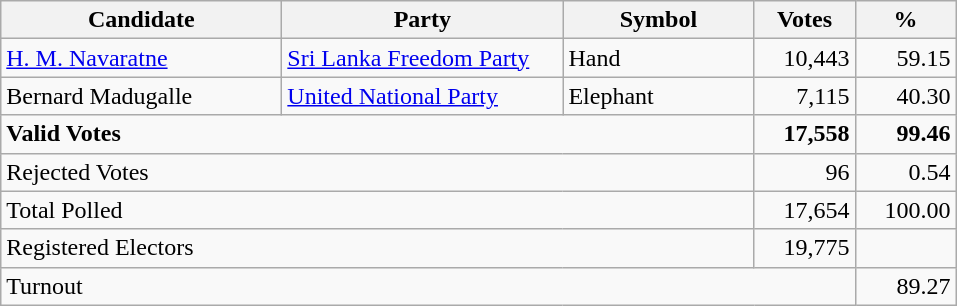<table class="wikitable" border="1" style="text-align:right;">
<tr>
<th align=left width="180">Candidate</th>
<th align=left width="180">Party</th>
<th align=left width="120">Symbol</th>
<th align=left width="60">Votes</th>
<th align=left width="60">%</th>
</tr>
<tr>
<td align=left><a href='#'>H. M. Navaratne</a></td>
<td align=left><a href='#'>Sri Lanka Freedom Party</a></td>
<td align=left>Hand</td>
<td align=right>10,443</td>
<td align=right>59.15</td>
</tr>
<tr>
<td align=left>Bernard Madugalle</td>
<td align=left><a href='#'>United National Party</a></td>
<td align=left>Elephant</td>
<td align=right>7,115</td>
<td align=right>40.30</td>
</tr>
<tr>
<td align=left colspan=3><strong>Valid Votes</strong></td>
<td align=right><strong>17,558</strong></td>
<td align=right><strong>99.46</strong></td>
</tr>
<tr>
<td align=left colspan=3>Rejected Votes</td>
<td align=right>96</td>
<td align=right>0.54</td>
</tr>
<tr>
<td align=left colspan=3>Total Polled</td>
<td align=right>17,654</td>
<td align=right>100.00</td>
</tr>
<tr>
<td align=left colspan=3>Registered Electors</td>
<td align=right>19,775</td>
<td></td>
</tr>
<tr>
<td align=left colspan=4>Turnout</td>
<td align=right>89.27</td>
</tr>
</table>
